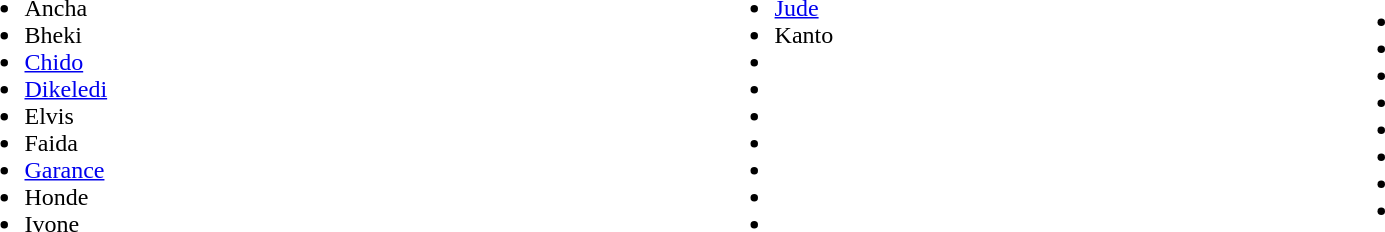<table width="90%">
<tr>
<td><br><ul><li>Ancha</li><li>Bheki</li><li><a href='#'>Chido</a></li><li><a href='#'>Dikeledi</a></li><li>Elvis</li><li>Faida</li><li><a href='#'>Garance</a></li><li>Honde</li><li>Ivone</li></ul></td>
<td><br><ul><li><a href='#'>Jude</a></li><li>Kanto</li><li></li><li></li><li></li><li></li><li></li><li></li><li></li></ul></td>
<td><br><ul><li></li><li></li><li></li><li></li><li></li><li></li><li></li><li></li></ul></td>
</tr>
</table>
